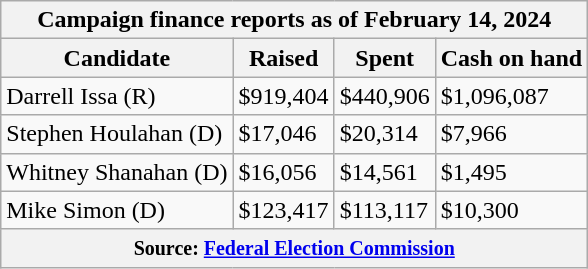<table class="wikitable sortable">
<tr>
<th colspan=4>Campaign finance reports as of February 14, 2024</th>
</tr>
<tr style="text-align:center;">
<th>Candidate</th>
<th>Raised</th>
<th>Spent</th>
<th>Cash on hand</th>
</tr>
<tr>
<td>Darrell Issa (R)</td>
<td>$919,404</td>
<td>$440,906</td>
<td>$1,096,087</td>
</tr>
<tr>
<td>Stephen Houlahan (D)</td>
<td>$17,046</td>
<td>$20,314</td>
<td>$7,966</td>
</tr>
<tr>
<td>Whitney Shanahan (D)</td>
<td>$16,056</td>
<td>$14,561</td>
<td>$1,495</td>
</tr>
<tr>
<td>Mike Simon (D)</td>
<td>$123,417</td>
<td>$113,117</td>
<td>$10,300</td>
</tr>
<tr>
<th colspan="4"><small>Source: <a href='#'>Federal Election Commission</a></small></th>
</tr>
</table>
